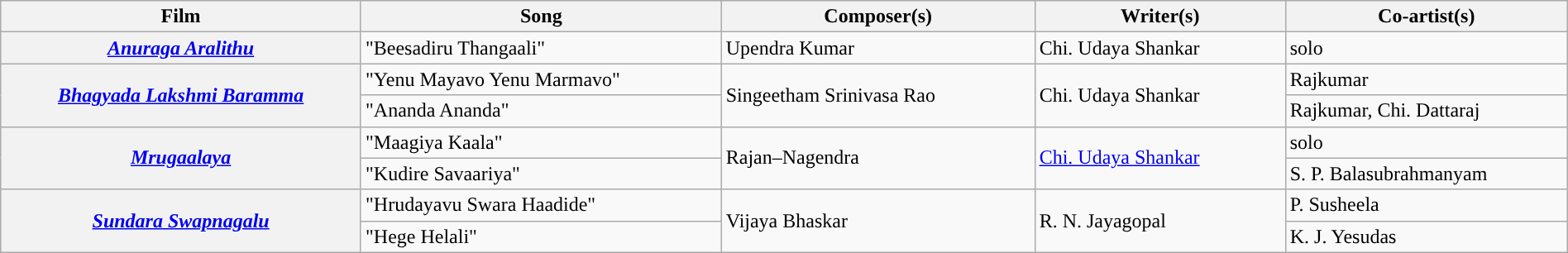<table class="wikitable plainrowheaders" width="100%" textcolor:#000;">
<tr style="background:#b0e0e66;">
<th scope="col" width=23%><strong>Film</strong></th>
<th scope="col" width=23%><strong>Song</strong></th>
<th scope="col" width=20%><strong>Composer(s)</strong></th>
<th scope="col" width=16%><strong>Writer(s)</strong></th>
<th scope="col" width=18%><strong>Co-artist(s)</strong></th>
</tr>
<tr>
<th><em><a href='#'>Anuraga Aralithu</a></em></th>
<td>"Beesadiru Thangaali"</td>
<td>Upendra Kumar</td>
<td>Chi. Udaya Shankar</td>
<td>solo</td>
</tr>
<tr>
<th Rowspan=2><em><a href='#'>Bhagyada Lakshmi Baramma</a></em></th>
<td>"Yenu Mayavo Yenu Marmavo"</td>
<td rowspan=2>Singeetham Srinivasa Rao</td>
<td rowspan=2>Chi. Udaya Shankar</td>
<td>Rajkumar</td>
</tr>
<tr>
<td>"Ananda Ananda"</td>
<td>Rajkumar, Chi. Dattaraj</td>
</tr>
<tr>
<th rowspan=2><em><a href='#'>Mrugaalaya</a></em></th>
<td>"Maagiya Kaala"</td>
<td rowspan=2>Rajan–Nagendra</td>
<td rowspan=2><a href='#'>Chi. Udaya Shankar</a></td>
<td>solo</td>
</tr>
<tr>
<td>"Kudire Savaariya"</td>
<td>S. P. Balasubrahmanyam</td>
</tr>
<tr>
<th Rowspan=2><em><a href='#'>Sundara Swapnagalu</a></em></th>
<td>"Hrudayavu Swara Haadide"</td>
<td rowspan=2>Vijaya Bhaskar</td>
<td rowspan=2>R. N. Jayagopal</td>
<td>P. Susheela</td>
</tr>
<tr>
<td>"Hege Helali"</td>
<td>K. J. Yesudas</td>
</tr>
</table>
